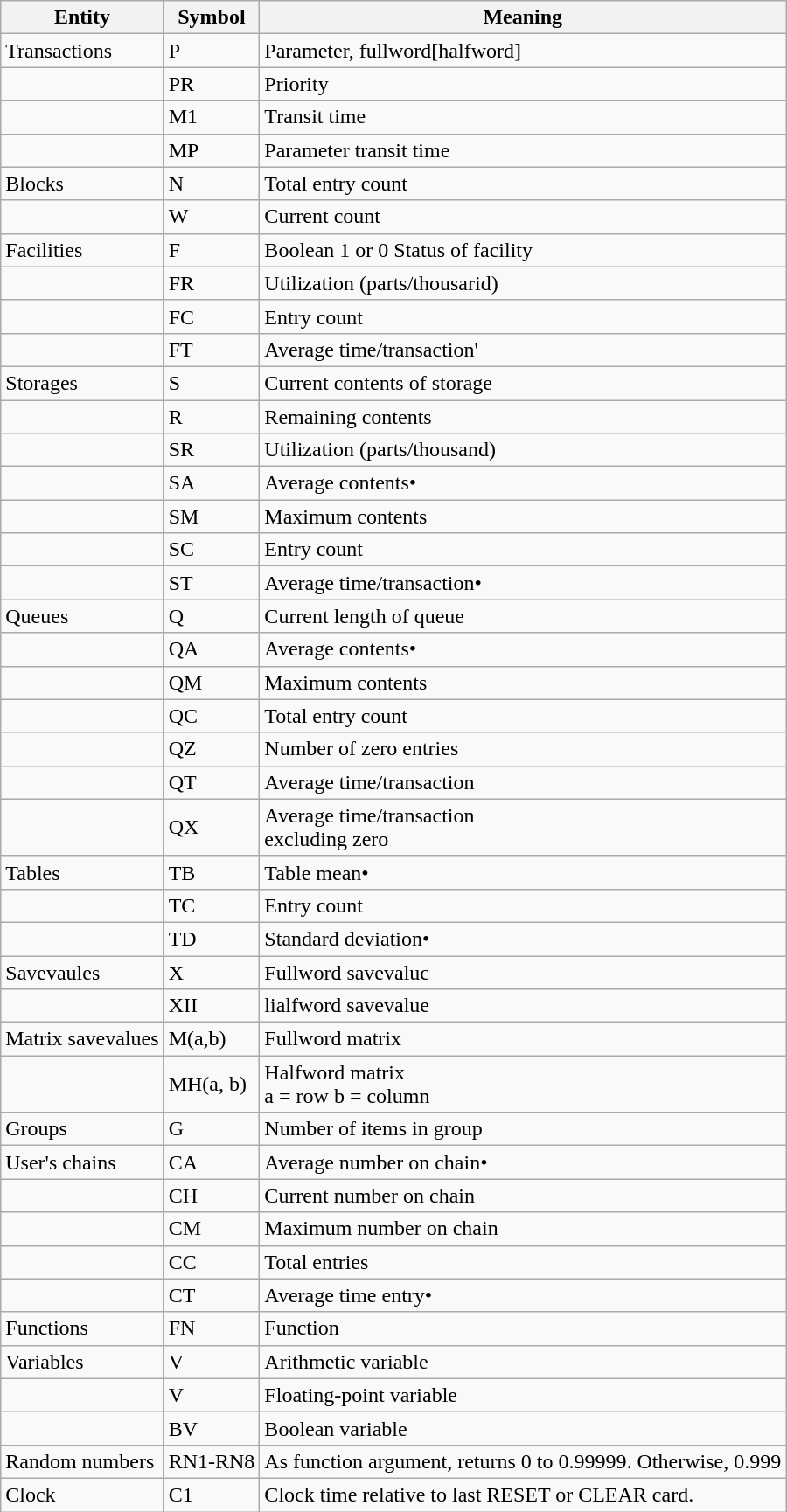<table class="wikitable">
<tr>
<th>Entity</th>
<th>Symbol</th>
<th>Meaning</th>
</tr>
<tr>
<td>Transactions</td>
<td>P</td>
<td>Parameter, fullword[halfword]</td>
</tr>
<tr>
<td></td>
<td>PR</td>
<td>Priority</td>
</tr>
<tr>
<td></td>
<td>M1</td>
<td>Transit time</td>
</tr>
<tr>
<td></td>
<td>MP</td>
<td>Parameter transit time</td>
</tr>
<tr>
<td>Blocks</td>
<td>N</td>
<td>Total entry count</td>
</tr>
<tr>
<td></td>
<td>W</td>
<td>Current count</td>
</tr>
<tr>
<td>Facilities</td>
<td>F</td>
<td>Boolean 1 or 0 Status of facility</td>
</tr>
<tr>
<td></td>
<td>FR</td>
<td>Utilization (parts/thousarid)</td>
</tr>
<tr>
<td></td>
<td>FC</td>
<td>Entry count</td>
</tr>
<tr>
<td></td>
<td>FT</td>
<td>Average time/transaction'</td>
</tr>
<tr>
<td>Storages</td>
<td>S</td>
<td>Current contents of storage</td>
</tr>
<tr>
<td></td>
<td>R</td>
<td>Remaining contents</td>
</tr>
<tr>
<td></td>
<td>SR</td>
<td>Utilization (parts/thousand)</td>
</tr>
<tr>
<td></td>
<td>SA</td>
<td>Average contents•</td>
</tr>
<tr>
<td></td>
<td>SM</td>
<td>Maximum contents</td>
</tr>
<tr>
<td></td>
<td>SC</td>
<td>Entry count</td>
</tr>
<tr>
<td></td>
<td>ST</td>
<td>Average time/transaction•</td>
</tr>
<tr>
<td>Queues</td>
<td>Q</td>
<td>Current length of queue</td>
</tr>
<tr>
<td></td>
<td>QA</td>
<td>Average contents•</td>
</tr>
<tr>
<td></td>
<td>QM</td>
<td>Maximum contents</td>
</tr>
<tr>
<td></td>
<td>QC</td>
<td>Total entry count</td>
</tr>
<tr>
<td></td>
<td>QZ</td>
<td>Number of zero entries</td>
</tr>
<tr>
<td></td>
<td>QT</td>
<td>Average time/transaction</td>
</tr>
<tr>
<td></td>
<td>QX</td>
<td>Average time/transaction<br>excluding zero</td>
</tr>
<tr>
<td>Tables</td>
<td>TB</td>
<td>Table mean•</td>
</tr>
<tr>
<td></td>
<td>TC</td>
<td>Entry count</td>
</tr>
<tr>
<td></td>
<td>TD</td>
<td>Standard deviation•</td>
</tr>
<tr>
<td>Savevaules</td>
<td>X</td>
<td>Fullword savevaluc</td>
</tr>
<tr>
<td></td>
<td>XII</td>
<td>lialfword savevalue</td>
</tr>
<tr>
<td>Matrix savevalues</td>
<td>M(a,b)</td>
<td>Fullword matrix</td>
</tr>
<tr>
<td></td>
<td>MH(a, b)</td>
<td>Halfword matrix<br>a = row b = column</td>
</tr>
<tr>
<td>Groups</td>
<td>G</td>
<td>Number of items in group</td>
</tr>
<tr>
<td>User's chains</td>
<td>CA</td>
<td>Average number on chain•</td>
</tr>
<tr>
<td></td>
<td>CH</td>
<td>Current number on chain</td>
</tr>
<tr>
<td></td>
<td>CM</td>
<td>Maximum number on chain</td>
</tr>
<tr>
<td></td>
<td>CC</td>
<td>Total entries</td>
</tr>
<tr>
<td></td>
<td>CT</td>
<td>Average time entry•</td>
</tr>
<tr>
<td>Functions</td>
<td>FN</td>
<td>Function</td>
</tr>
<tr>
<td>Variables</td>
<td>V</td>
<td>Arithmetic variable</td>
</tr>
<tr>
<td></td>
<td>V</td>
<td>Floating-point variable</td>
</tr>
<tr>
<td></td>
<td>BV</td>
<td>Boolean variable</td>
</tr>
<tr>
<td>Random numbers</td>
<td>RN1-RN8</td>
<td>As function argument, returns 0 to 0.99999. Otherwise, 0.999</td>
</tr>
<tr>
<td>Clock</td>
<td>C1</td>
<td>Clock time relative to last RESET or CLEAR card.</td>
</tr>
</table>
